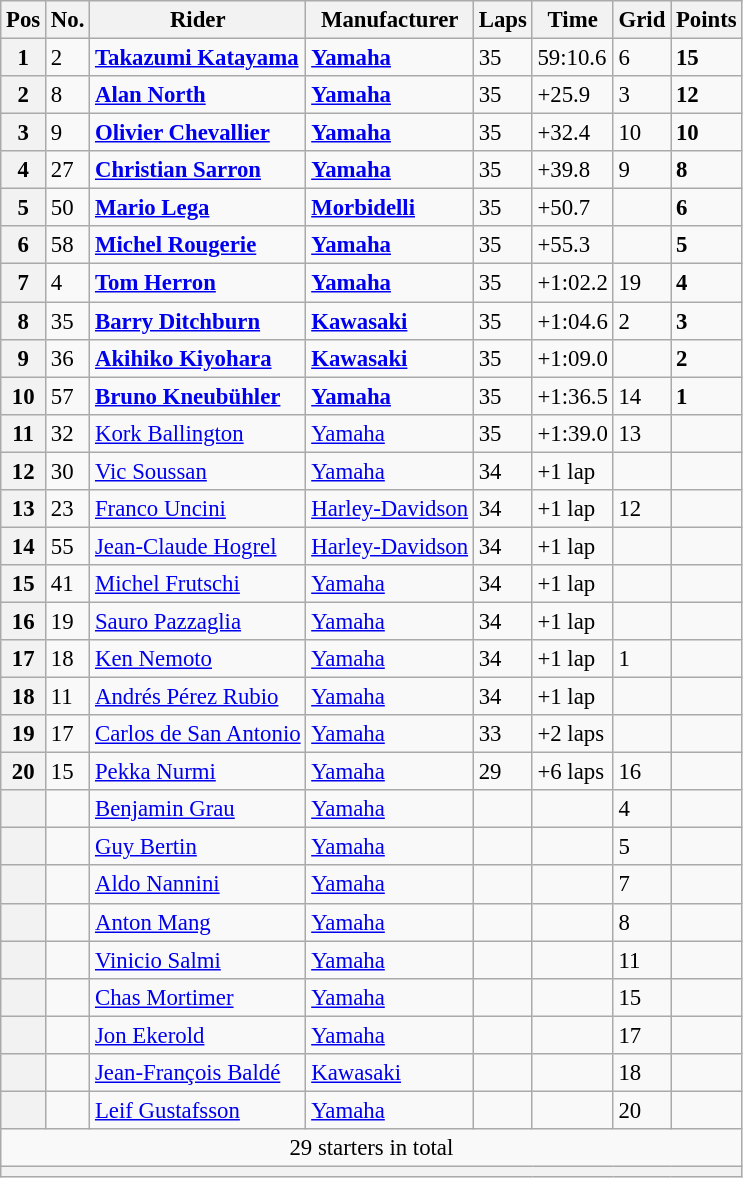<table class="wikitable" style="font-size: 95%;">
<tr>
<th>Pos</th>
<th>No.</th>
<th>Rider</th>
<th>Manufacturer</th>
<th>Laps</th>
<th>Time</th>
<th>Grid</th>
<th>Points</th>
</tr>
<tr>
<th>1</th>
<td>2</td>
<td> <strong><a href='#'>Takazumi Katayama</a></strong></td>
<td><strong><a href='#'>Yamaha</a></strong></td>
<td>35</td>
<td>59:10.6</td>
<td>6</td>
<td><strong>15</strong></td>
</tr>
<tr>
<th>2</th>
<td>8</td>
<td> <strong><a href='#'>Alan North</a></strong></td>
<td><strong><a href='#'>Yamaha</a></strong></td>
<td>35</td>
<td>+25.9</td>
<td>3</td>
<td><strong>12</strong></td>
</tr>
<tr>
<th>3</th>
<td>9</td>
<td> <strong><a href='#'>Olivier Chevallier</a></strong></td>
<td><strong><a href='#'>Yamaha</a></strong></td>
<td>35</td>
<td>+32.4</td>
<td>10</td>
<td><strong>10</strong></td>
</tr>
<tr>
<th>4</th>
<td>27</td>
<td> <strong><a href='#'>Christian Sarron</a></strong></td>
<td><strong><a href='#'>Yamaha</a></strong></td>
<td>35</td>
<td>+39.8</td>
<td>9</td>
<td><strong>8</strong></td>
</tr>
<tr>
<th>5</th>
<td>50</td>
<td> <strong><a href='#'>Mario Lega</a></strong></td>
<td><strong><a href='#'>Morbidelli</a></strong></td>
<td>35</td>
<td>+50.7</td>
<td></td>
<td><strong>6</strong></td>
</tr>
<tr>
<th>6</th>
<td>58</td>
<td> <strong><a href='#'>Michel Rougerie</a></strong></td>
<td><strong><a href='#'>Yamaha</a></strong></td>
<td>35</td>
<td>+55.3</td>
<td></td>
<td><strong>5</strong></td>
</tr>
<tr>
<th>7</th>
<td>4</td>
<td> <strong><a href='#'>Tom Herron</a></strong></td>
<td><strong><a href='#'>Yamaha</a></strong></td>
<td>35</td>
<td>+1:02.2</td>
<td>19</td>
<td><strong>4</strong></td>
</tr>
<tr>
<th>8</th>
<td>35</td>
<td> <strong><a href='#'>Barry Ditchburn</a></strong></td>
<td><strong><a href='#'>Kawasaki</a></strong></td>
<td>35</td>
<td>+1:04.6</td>
<td>2</td>
<td><strong>3</strong></td>
</tr>
<tr>
<th>9</th>
<td>36</td>
<td> <strong><a href='#'>Akihiko Kiyohara</a></strong></td>
<td><strong><a href='#'>Kawasaki</a></strong></td>
<td>35</td>
<td>+1:09.0</td>
<td></td>
<td><strong>2</strong></td>
</tr>
<tr>
<th>10</th>
<td>57</td>
<td> <strong><a href='#'>Bruno Kneubühler</a></strong></td>
<td><strong><a href='#'>Yamaha</a></strong></td>
<td>35</td>
<td>+1:36.5</td>
<td>14</td>
<td><strong>1</strong></td>
</tr>
<tr>
<th>11</th>
<td>32</td>
<td> <a href='#'>Kork Ballington</a></td>
<td><a href='#'>Yamaha</a></td>
<td>35</td>
<td>+1:39.0</td>
<td>13</td>
<td></td>
</tr>
<tr>
<th>12</th>
<td>30</td>
<td> <a href='#'>Vic Soussan</a></td>
<td><a href='#'>Yamaha</a></td>
<td>34</td>
<td>+1 lap</td>
<td></td>
<td></td>
</tr>
<tr>
<th>13</th>
<td>23</td>
<td> <a href='#'>Franco Uncini</a></td>
<td><a href='#'>Harley-Davidson</a></td>
<td>34</td>
<td>+1 lap</td>
<td>12</td>
<td></td>
</tr>
<tr>
<th>14</th>
<td>55</td>
<td> <a href='#'>Jean-Claude Hogrel</a></td>
<td><a href='#'>Harley-Davidson</a></td>
<td>34</td>
<td>+1 lap</td>
<td></td>
<td></td>
</tr>
<tr>
<th>15</th>
<td>41</td>
<td> <a href='#'>Michel Frutschi</a></td>
<td><a href='#'>Yamaha</a></td>
<td>34</td>
<td>+1 lap</td>
<td></td>
<td></td>
</tr>
<tr>
<th>16</th>
<td>19</td>
<td> <a href='#'>Sauro Pazzaglia</a></td>
<td><a href='#'>Yamaha</a></td>
<td>34</td>
<td>+1 lap</td>
<td></td>
<td></td>
</tr>
<tr>
<th>17</th>
<td>18</td>
<td> <a href='#'>Ken Nemoto</a></td>
<td><a href='#'>Yamaha</a></td>
<td>34</td>
<td>+1 lap</td>
<td>1</td>
<td></td>
</tr>
<tr>
<th>18</th>
<td>11</td>
<td> <a href='#'>Andrés Pérez Rubio</a></td>
<td><a href='#'>Yamaha</a></td>
<td>34</td>
<td>+1 lap</td>
<td></td>
<td></td>
</tr>
<tr>
<th>19</th>
<td>17</td>
<td> <a href='#'>Carlos de San Antonio</a></td>
<td><a href='#'>Yamaha</a></td>
<td>33</td>
<td>+2 laps</td>
<td></td>
<td></td>
</tr>
<tr>
<th>20</th>
<td>15</td>
<td> <a href='#'>Pekka Nurmi</a></td>
<td><a href='#'>Yamaha</a></td>
<td>29</td>
<td>+6 laps</td>
<td>16</td>
<td></td>
</tr>
<tr>
<th></th>
<td></td>
<td> <a href='#'>Benjamin Grau</a></td>
<td><a href='#'>Yamaha</a></td>
<td></td>
<td></td>
<td>4</td>
<td></td>
</tr>
<tr>
<th></th>
<td></td>
<td> <a href='#'>Guy Bertin</a></td>
<td><a href='#'>Yamaha</a></td>
<td></td>
<td></td>
<td>5</td>
<td></td>
</tr>
<tr>
<th></th>
<td></td>
<td> <a href='#'>Aldo Nannini</a></td>
<td><a href='#'>Yamaha</a></td>
<td></td>
<td></td>
<td>7</td>
<td></td>
</tr>
<tr>
<th></th>
<td></td>
<td> <a href='#'>Anton Mang</a></td>
<td><a href='#'>Yamaha</a></td>
<td></td>
<td></td>
<td>8</td>
<td></td>
</tr>
<tr>
<th></th>
<td></td>
<td> <a href='#'>Vinicio Salmi</a></td>
<td><a href='#'>Yamaha</a></td>
<td></td>
<td></td>
<td>11</td>
<td></td>
</tr>
<tr>
<th></th>
<td></td>
<td> <a href='#'>Chas Mortimer</a></td>
<td><a href='#'>Yamaha</a></td>
<td></td>
<td></td>
<td>15</td>
<td></td>
</tr>
<tr>
<th></th>
<td></td>
<td> <a href='#'>Jon Ekerold</a></td>
<td><a href='#'>Yamaha</a></td>
<td></td>
<td></td>
<td>17</td>
<td></td>
</tr>
<tr>
<th></th>
<td></td>
<td> <a href='#'>Jean-François Baldé</a></td>
<td><a href='#'>Kawasaki</a></td>
<td></td>
<td></td>
<td>18</td>
<td></td>
</tr>
<tr>
<th></th>
<td></td>
<td> <a href='#'>Leif Gustafsson</a></td>
<td><a href='#'>Yamaha</a></td>
<td></td>
<td></td>
<td>20</td>
<td></td>
</tr>
<tr>
<td colspan=8 align=center>29 starters in total</td>
</tr>
<tr>
<th colspan=8></th>
</tr>
</table>
